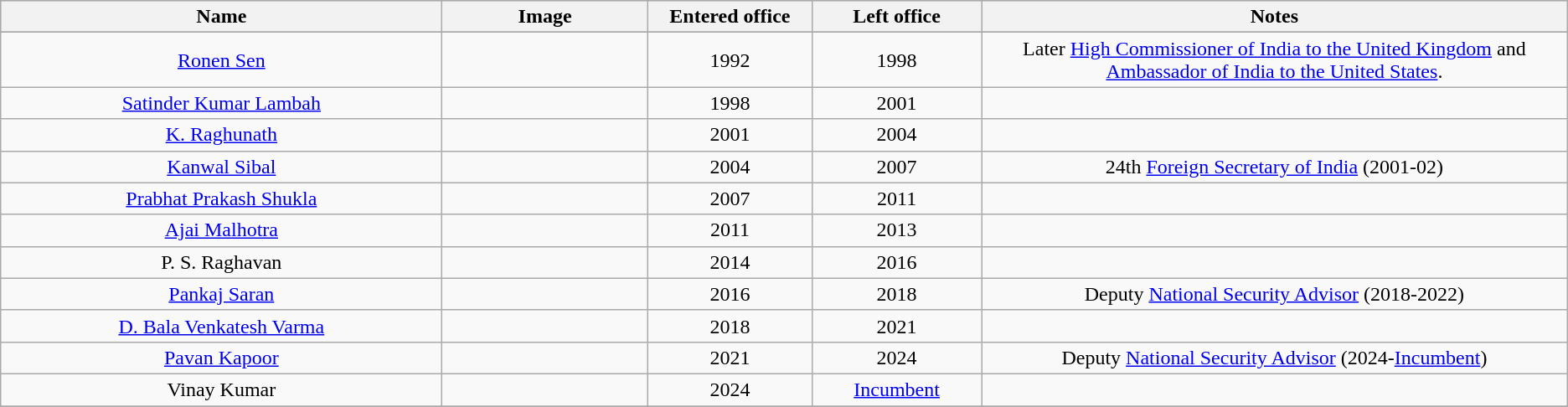<table class="wikitable" style="text-align:center">
<tr style="background:#cccccc">
<th scope="col" style="width: 450px;">Name</th>
<th scope="col" style="width: 200px;">Image</th>
<th scope="col" style="width: 150px;">Entered office</th>
<th scope="col" style="width: 150px;">Left office</th>
<th scope="col" style="width: 600px;">Notes</th>
</tr>
<tr>
</tr>
<tr>
<td><a href='#'>Ronen Sen</a></td>
<td></td>
<td>1992</td>
<td>1998</td>
<td>Later <a href='#'>High Commissioner of India to the United Kingdom</a> and <a href='#'>Ambassador of India to the United States</a>.</td>
</tr>
<tr>
<td><a href='#'>Satinder Kumar Lambah</a></td>
<td></td>
<td>1998</td>
<td>2001</td>
<td></td>
</tr>
<tr>
<td><a href='#'>K. Raghunath</a></td>
<td></td>
<td>2001</td>
<td>2004</td>
<td></td>
</tr>
<tr>
<td><a href='#'>Kanwal Sibal</a></td>
<td></td>
<td>2004</td>
<td>2007</td>
<td>24th <a href='#'>Foreign Secretary of India</a> (2001-02)</td>
</tr>
<tr>
<td><a href='#'>Prabhat Prakash Shukla</a></td>
<td></td>
<td>2007</td>
<td>2011</td>
<td></td>
</tr>
<tr>
<td><a href='#'>Ajai Malhotra</a></td>
<td></td>
<td>2011</td>
<td>2013</td>
<td></td>
</tr>
<tr>
<td>P. S. Raghavan</td>
<td></td>
<td>2014</td>
<td>2016</td>
<td></td>
</tr>
<tr>
<td><a href='#'>Pankaj Saran</a></td>
<td></td>
<td>2016</td>
<td>2018</td>
<td>Deputy <a href='#'>National Security Advisor</a> (2018-2022)</td>
</tr>
<tr>
<td><a href='#'>D. Bala Venkatesh Varma</a></td>
<td></td>
<td>2018</td>
<td>2021</td>
<td></td>
</tr>
<tr>
<td><a href='#'>Pavan Kapoor</a></td>
<td></td>
<td>2021</td>
<td>2024</td>
<td>Deputy <a href='#'>National Security Advisor</a> (2024-<a href='#'>Incumbent</a>)</td>
</tr>
<tr |>
<td>Vinay Kumar</td>
<td></td>
<td>2024</td>
<td><a href='#'>Incumbent</a></td>
<td></td>
</tr>
<tr>
</tr>
</table>
